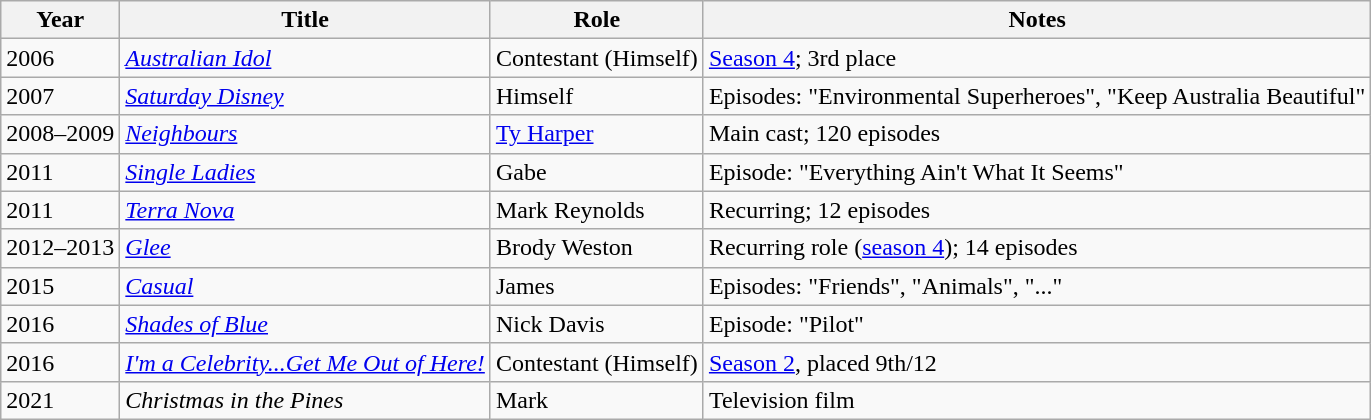<table class="wikitable sortable">
<tr>
<th>Year</th>
<th>Title</th>
<th>Role</th>
<th class="unsortable">Notes</th>
</tr>
<tr>
<td>2006</td>
<td><em><a href='#'>Australian Idol</a></em></td>
<td>Contestant (Himself)</td>
<td><a href='#'>Season 4</a>; 3rd place</td>
</tr>
<tr>
<td>2007</td>
<td><em><a href='#'>Saturday Disney</a></em></td>
<td>Himself</td>
<td>Episodes: "Environmental Superheroes", "Keep Australia Beautiful"</td>
</tr>
<tr>
<td>2008–2009</td>
<td><em><a href='#'>Neighbours</a></em></td>
<td><a href='#'>Ty Harper</a></td>
<td>Main cast; 120 episodes</td>
</tr>
<tr>
<td>2011</td>
<td><em><a href='#'>Single Ladies</a></em></td>
<td>Gabe</td>
<td>Episode: "Everything Ain't What It Seems"</td>
</tr>
<tr>
<td>2011</td>
<td><em><a href='#'>Terra Nova</a></em></td>
<td>Mark Reynolds</td>
<td>Recurring; 12 episodes</td>
</tr>
<tr>
<td>2012–2013</td>
<td><em><a href='#'>Glee</a></em></td>
<td>Brody Weston</td>
<td>Recurring role (<a href='#'>season 4</a>); 14 episodes</td>
</tr>
<tr>
<td>2015</td>
<td><em><a href='#'>Casual</a></em></td>
<td>James</td>
<td>Episodes: "Friends", "Animals", "..."</td>
</tr>
<tr>
<td>2016</td>
<td><em><a href='#'>Shades of Blue</a></em></td>
<td>Nick Davis</td>
<td>Episode: "Pilot"</td>
</tr>
<tr>
<td>2016</td>
<td><em><a href='#'>I'm a Celebrity...Get Me Out of Here!</a></em></td>
<td>Contestant (Himself)</td>
<td><a href='#'>Season 2</a>, placed 9th/12</td>
</tr>
<tr>
<td>2021</td>
<td><em>Christmas in the Pines</em></td>
<td>Mark</td>
<td>Television film</td>
</tr>
</table>
